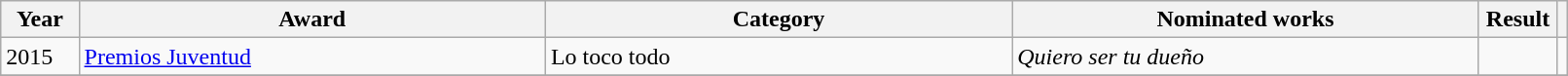<table class="wikitable" width="85%">
<tr>
<th width="5%">Year</th>
<th width="30%">Award</th>
<th width="30%">Category</th>
<th width="30%">Nominated works</th>
<th width="10%">Result</th>
<th width="10%"></th>
</tr>
<tr>
<td>2015</td>
<td><a href='#'>Premios Juventud</a></td>
<td>Lo toco todo</td>
<td><em>Quiero ser tu dueño</em></td>
<td></td>
<td></td>
</tr>
<tr>
</tr>
</table>
